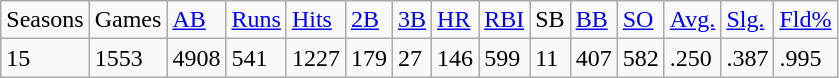<table class="wikitable">
<tr>
<td>Seasons</td>
<td>Games</td>
<td><a href='#'>AB</a></td>
<td><a href='#'>Runs</a></td>
<td><a href='#'>Hits</a></td>
<td><a href='#'>2B</a></td>
<td><a href='#'>3B</a></td>
<td><a href='#'>HR</a></td>
<td><a href='#'>RBI</a></td>
<td>SB</td>
<td><a href='#'>BB</a></td>
<td><a href='#'>SO</a></td>
<td><a href='#'>Avg.</a></td>
<td><a href='#'>Slg.</a></td>
<td><a href='#'>Fld%</a></td>
</tr>
<tr>
<td>15</td>
<td>1553</td>
<td>4908</td>
<td>541</td>
<td>1227</td>
<td>179</td>
<td>27</td>
<td>146</td>
<td>599</td>
<td>11</td>
<td>407</td>
<td>582</td>
<td>.250</td>
<td>.387</td>
<td>.995</td>
</tr>
</table>
